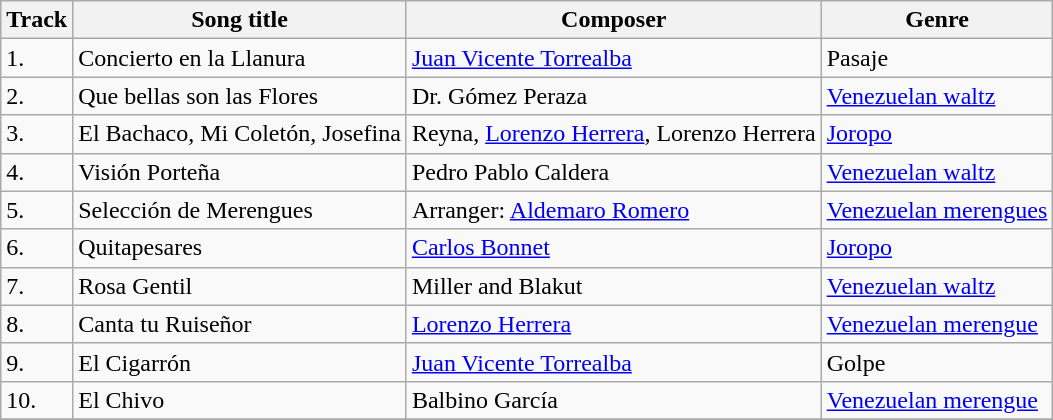<table class="wikitable">
<tr>
<th>Track</th>
<th>Song title</th>
<th>Composer</th>
<th>Genre</th>
</tr>
<tr>
<td>1.</td>
<td>Concierto en la Llanura</td>
<td><a href='#'>Juan Vicente Torrealba</a></td>
<td>Pasaje</td>
</tr>
<tr>
<td>2.</td>
<td>Que bellas son las Flores</td>
<td>Dr. Gómez Peraza</td>
<td><a href='#'>Venezuelan waltz</a></td>
</tr>
<tr>
<td>3.</td>
<td>El Bachaco, Mi Coletón, Josefina</td>
<td>Reyna, <a href='#'>Lorenzo Herrera</a>, Lorenzo Herrera</td>
<td><a href='#'>Joropo</a></td>
</tr>
<tr>
<td>4.</td>
<td>Visión Porteña</td>
<td>Pedro Pablo Caldera</td>
<td><a href='#'>Venezuelan waltz</a></td>
</tr>
<tr>
<td>5.</td>
<td>Selección de Merengues</td>
<td>Arranger: <a href='#'>Aldemaro Romero</a></td>
<td><a href='#'>Venezuelan merengues</a></td>
</tr>
<tr>
<td>6.</td>
<td>Quitapesares</td>
<td><a href='#'>Carlos Bonnet</a></td>
<td><a href='#'>Joropo</a></td>
</tr>
<tr>
<td>7.</td>
<td>Rosa Gentil</td>
<td>Miller and Blakut</td>
<td><a href='#'>Venezuelan waltz</a></td>
</tr>
<tr>
<td>8.</td>
<td>Canta tu Ruiseñor</td>
<td><a href='#'>Lorenzo Herrera</a></td>
<td><a href='#'>Venezuelan merengue</a></td>
</tr>
<tr>
<td>9.</td>
<td>El Cigarrón</td>
<td><a href='#'>Juan Vicente Torrealba</a></td>
<td>Golpe</td>
</tr>
<tr>
<td>10.</td>
<td>El Chivo</td>
<td>Balbino García</td>
<td><a href='#'>Venezuelan merengue</a></td>
</tr>
<tr>
</tr>
</table>
